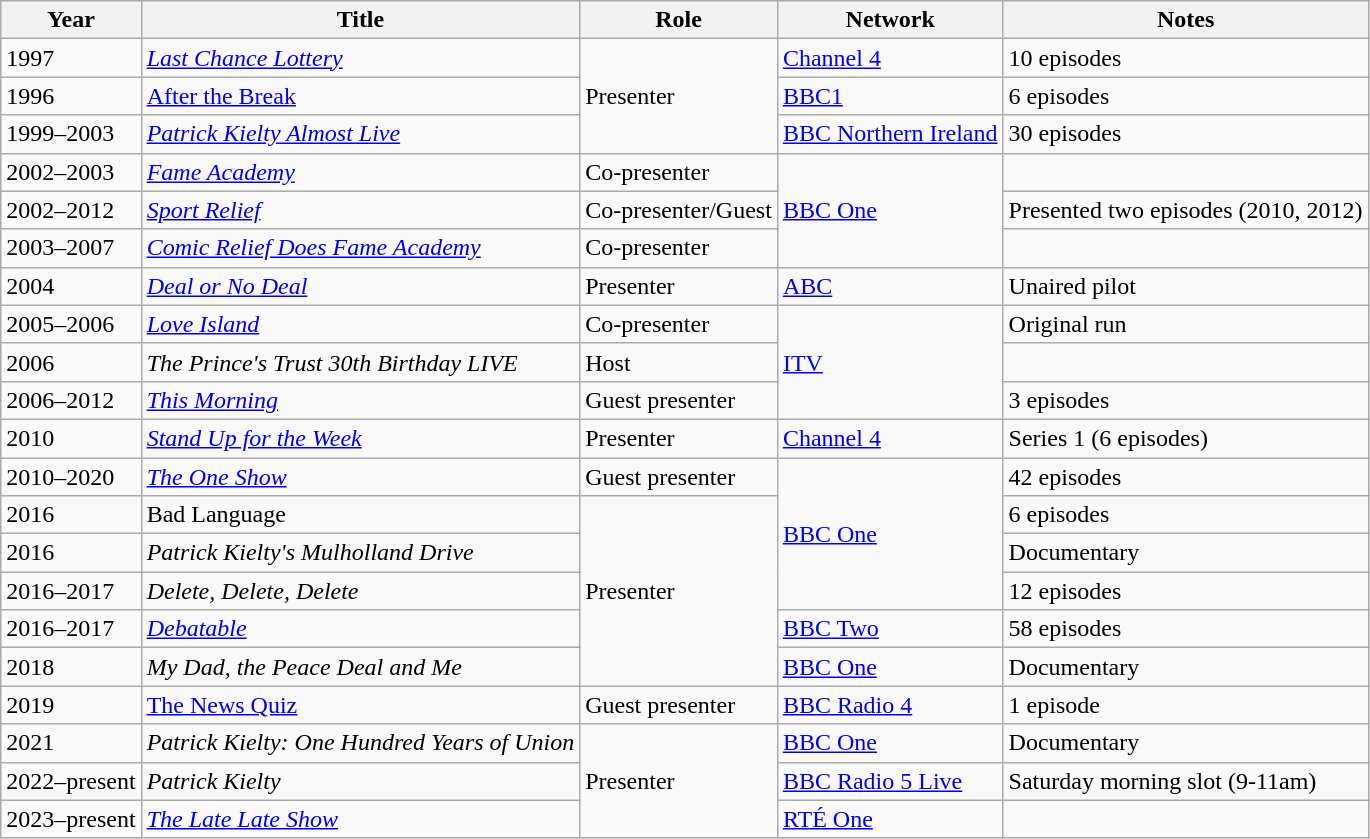<table class="wikitable plainrowheaders sortable">
<tr>
<th scope="col">Year</th>
<th scope="col">Title</th>
<th scope="col">Role</th>
<th scope="col">Network</th>
<th class="unsortable" scope="col">Notes</th>
</tr>
<tr>
<td scope="row">1997</td>
<td><em><a href='#'>Last Chance Lottery</a></em></td>
<td rowspan="3">Presenter</td>
<td><a href='#'>Channel 4</a></td>
<td>10 episodes</td>
</tr>
<tr>
<td>1996</td>
<td><a href='#'>After the Break</a></td>
<td><a href='#'>BBC1</a></td>
<td>6 episodes</td>
</tr>
<tr>
<td>1999–2003</td>
<td><em><a href='#'>Patrick Kielty Almost Live</a></em></td>
<td><a href='#'>BBC Northern Ireland</a></td>
<td>30 episodes</td>
</tr>
<tr>
<td>2002–2003</td>
<td><em><a href='#'>Fame Academy</a></em></td>
<td>Co-presenter</td>
<td rowspan="3"><a href='#'>BBC One</a></td>
<td></td>
</tr>
<tr>
<td>2002–2012</td>
<td><em><a href='#'>Sport Relief</a></em></td>
<td>Co-presenter/Guest</td>
<td>Presented two episodes (2010, 2012)</td>
</tr>
<tr>
<td>2003–2007</td>
<td><em><a href='#'>Comic Relief Does Fame Academy</a></em></td>
<td>Co-presenter</td>
<td></td>
</tr>
<tr>
<td>2004</td>
<td><em><a href='#'>Deal or No Deal</a></em></td>
<td>Presenter</td>
<td><a href='#'>ABC</a></td>
<td>Unaired pilot</td>
</tr>
<tr>
<td>2005–2006</td>
<td><em><a href='#'>Love Island</a></em></td>
<td>Co-presenter</td>
<td rowspan="3"><a href='#'>ITV</a></td>
<td>Original run</td>
</tr>
<tr>
<td>2006</td>
<td><em>The Prince's Trust 30th Birthday LIVE</em></td>
<td>Host</td>
<td></td>
</tr>
<tr>
<td>2006–2012</td>
<td><em><a href='#'>This Morning</a></em></td>
<td>Guest presenter</td>
<td>3 episodes</td>
</tr>
<tr>
<td>2010</td>
<td><em><a href='#'>Stand Up for the Week</a></em></td>
<td>Presenter</td>
<td><a href='#'>Channel 4</a></td>
<td>Series 1 (6 episodes)</td>
</tr>
<tr>
<td>2010–2020</td>
<td><em><a href='#'>The One Show</a></em></td>
<td>Guest presenter</td>
<td rowspan="4"><a href='#'>BBC One</a></td>
<td>42 episodes</td>
</tr>
<tr>
<td>2016</td>
<td>Bad Language</td>
<td rowspan="5">Presenter</td>
<td>6 episodes</td>
</tr>
<tr>
<td>2016</td>
<td><em>Patrick Kielty's Mulholland Drive</em></td>
<td>Documentary</td>
</tr>
<tr>
<td>2016–2017</td>
<td><em>Delete, Delete, Delete</em></td>
<td>12 episodes</td>
</tr>
<tr>
<td>2016–2017</td>
<td><em><a href='#'>Debatable</a></em></td>
<td><a href='#'>BBC Two</a></td>
<td>58 episodes</td>
</tr>
<tr>
<td>2018</td>
<td><em>My Dad, the Peace Deal and Me</em></td>
<td><a href='#'>BBC One</a></td>
<td>Documentary</td>
</tr>
<tr>
<td>2019</td>
<td><a href='#'>The News Quiz</a></td>
<td>Guest presenter</td>
<td><a href='#'>BBC Radio 4</a></td>
<td>1 episode</td>
</tr>
<tr>
<td>2021</td>
<td><em>Patrick Kielty: One Hundred Years of Union</em></td>
<td rowspan="3">Presenter</td>
<td><a href='#'>BBC One</a></td>
<td>Documentary</td>
</tr>
<tr>
<td>2022–present</td>
<td><em>Patrick Kielty</em></td>
<td><a href='#'>BBC Radio 5 Live</a></td>
<td>Saturday morning slot (9-11am)</td>
</tr>
<tr>
<td>2023–present</td>
<td><em><a href='#'>The Late Late Show</a></em></td>
<td><a href='#'>RTÉ One</a></td>
<td></td>
</tr>
</table>
